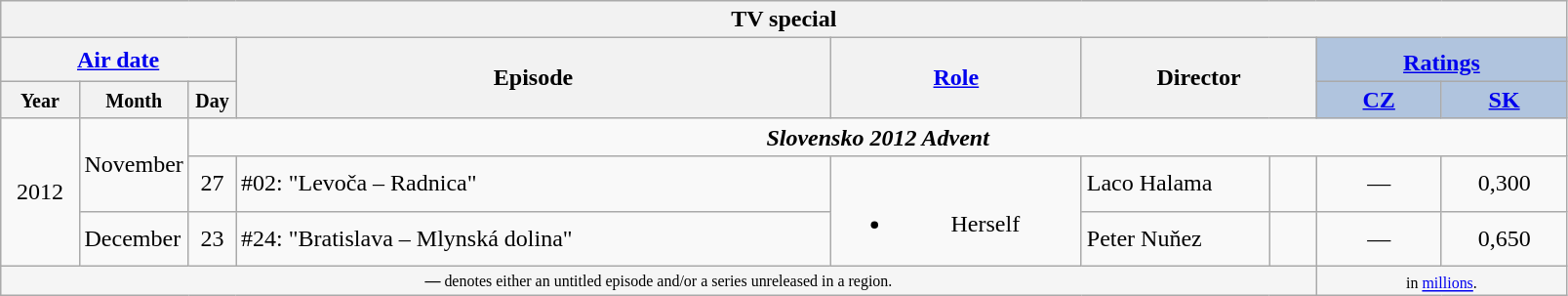<table class="wikitable" style="text-align:center;">
<tr>
<th colspan="9" width=88%>TV special</th>
</tr>
<tr>
<th colspan="3" width=15%><a href='#'>Air date</a></th>
<th rowspan="2" width=38%>Episode</th>
<th rowspan="2" width=16%><a href='#'>Role</a></th>
<th colspan="2" rowspan="2" width=15%>Director</th>
<th colspan="2" width=16% style="background:#B0C4DE;"><a href='#'>Ratings</a><sup><strong></strong></sup></th>
</tr>
<tr>
<th width=5%><small>Year</small></th>
<th width=7%><small>Month</small></th>
<th width=3%><small>Day</small></th>
<th width=8% style="background:#B0C4DE;"><a href='#'>CZ</a></th>
<th width=8% style="background:#B0C4DE;"><a href='#'>SK</a></th>
</tr>
<tr>
<td rowspan="3">2012</td>
<td align="left" rowspan="2">November</td>
<td colspan="7"><strong><em>Slovensko 2012 Advent</em></strong></td>
</tr>
<tr>
<td>27</td>
<td align="left">#02: "Levoča – Radnica"</td>
<td rowspan="2"><br><ul><li>Herself</li></ul></td>
<td align="left">Laco Halama</td>
<td width=3%></td>
<td>—</td>
<td>0,300</td>
</tr>
<tr>
<td align="left">December</td>
<td>23</td>
<td align="left">#24: "Bratislava – Mlynská dolina"</td>
<td align="left">Peter Nuňez</td>
<td width=3%></td>
<td>—</td>
<td>0,650</td>
</tr>
<tr>
<td colspan="7" width=84% style="background:whitesmoke; font-size: 8pt"><strong>—</strong> denotes either an untitled episode and/or a series unreleased in a region.</td>
<td colspan="2" width=16% style="background:whitesmoke; font-size: 8pt"><sup><strong></strong></sup> in <a href='#'>millions</a>.</td>
</tr>
</table>
